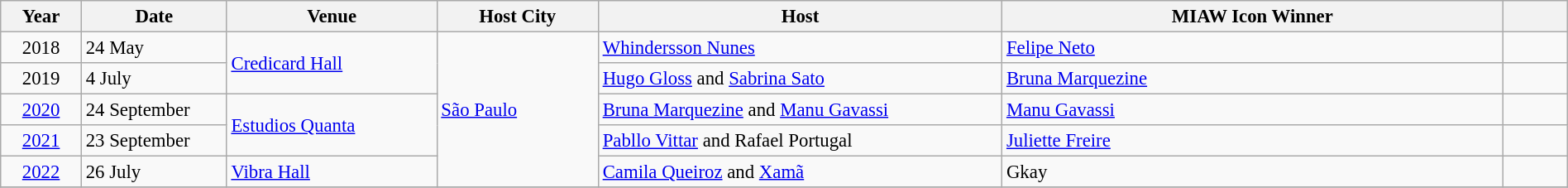<table class="wikitable"  style="font-size:95%; width:100%;">
<tr>
<th style="width:5%;">Year</th>
<th style="width:9%;">Date</th>
<th style="width:13%;">Venue</th>
<th style="width:10%;">Host City</th>
<th style="width:25%;">Host</th>
<th style="width:31%;">MIAW Icon Winner</th>
<th style="width:4%;"></th>
</tr>
<tr>
<td align="center">2018</td>
<td>24 May</td>
<td rowspan="2"><a href='#'>Credicard Hall</a></td>
<td rowspan="5"><a href='#'>São Paulo</a></td>
<td><a href='#'>Whindersson Nunes</a></td>
<td><a href='#'>Felipe Neto</a></td>
<td align="center"></td>
</tr>
<tr>
<td align="center">2019</td>
<td>4 July</td>
<td><a href='#'>Hugo Gloss</a> and <a href='#'>Sabrina Sato</a></td>
<td><a href='#'>Bruna Marquezine</a></td>
<td align="center"></td>
</tr>
<tr>
<td align="center"><a href='#'>2020</a></td>
<td>24 September</td>
<td rowspan="2"><a href='#'>Estudios Quanta</a></td>
<td><a href='#'>Bruna Marquezine</a> and <a href='#'>Manu Gavassi</a></td>
<td><a href='#'>Manu Gavassi</a></td>
<td align="center"></td>
</tr>
<tr>
<td align="center"><a href='#'>2021</a></td>
<td>23 September</td>
<td><a href='#'>Pabllo Vittar</a> and Rafael Portugal</td>
<td><a href='#'>Juliette Freire</a></td>
<td align="center"></td>
</tr>
<tr>
<td align="center"><a href='#'>2022</a></td>
<td>26 July</td>
<td><a href='#'>Vibra Hall</a></td>
<td><a href='#'>Camila Queiroz</a> and <a href='#'>Xamã</a></td>
<td>Gkay</td>
<td align="center"></td>
</tr>
<tr>
</tr>
</table>
